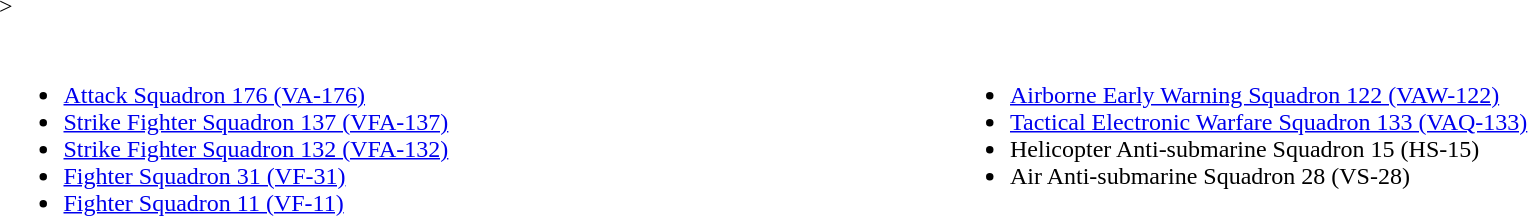<table width="100%">>
<tr>
<th colspan=2></th>
</tr>
<tr>
<td width="50%" valign="top"><br><ul><li><a href='#'>Attack Squadron 176 (VA-176)</a></li><li><a href='#'>Strike Fighter Squadron 137 (VFA-137)</a></li><li><a href='#'>Strike Fighter Squadron 132 (VFA-132)</a></li><li><a href='#'>Fighter Squadron 31 (VF-31)</a></li><li><a href='#'>Fighter Squadron 11 (VF-11)</a></li></ul></td>
<td width="50%" valign="top"><br><ul><li><a href='#'>Airborne Early Warning Squadron 122 (VAW-122)</a></li><li><a href='#'>Tactical Electronic Warfare Squadron 133 (VAQ-133)</a></li><li>Helicopter Anti-submarine Squadron 15 (HS-15)</li><li>Air Anti-submarine Squadron 28 (VS-28)</li></ul></td>
</tr>
</table>
